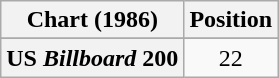<table class="wikitable plainrowheaders" style="text-align:center">
<tr>
<th scope="col">Chart (1986)</th>
<th scope="col">Position</th>
</tr>
<tr>
</tr>
<tr>
<th scope="row">US <em>Billboard</em> 200</th>
<td>22</td>
</tr>
</table>
